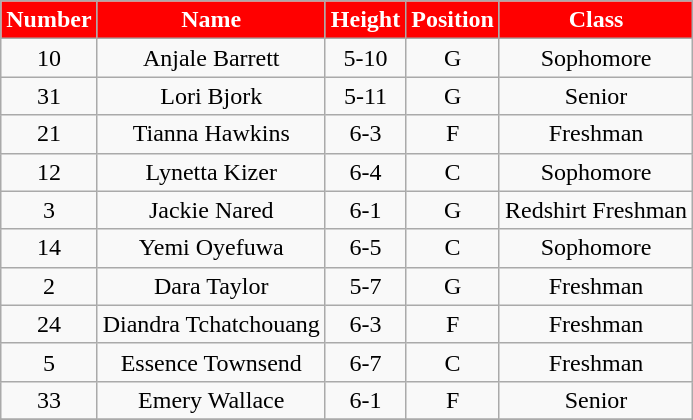<table class="wikitable" style="text-align:center">
<tr>
<th style="background:red;color:#FFFFFF;">Number</th>
<th style="background:red;color:#FFFFFF;">Name</th>
<th style="background:red;color:#FFFFFF;">Height</th>
<th style="background:red;color:#FFFFFF;">Position</th>
<th style="background:red;color:#FFFFFF;">Class</th>
</tr>
<tr>
<td>10</td>
<td>Anjale Barrett</td>
<td>5-10</td>
<td>G</td>
<td>Sophomore</td>
</tr>
<tr>
<td>31</td>
<td>Lori Bjork</td>
<td>5-11</td>
<td>G</td>
<td>Senior</td>
</tr>
<tr>
<td>21</td>
<td>Tianna Hawkins</td>
<td>6-3</td>
<td>F</td>
<td>Freshman</td>
</tr>
<tr>
<td>12</td>
<td>Lynetta Kizer</td>
<td>6-4</td>
<td>C</td>
<td>Sophomore</td>
</tr>
<tr>
<td>3</td>
<td>Jackie Nared</td>
<td>6-1</td>
<td>G</td>
<td>Redshirt Freshman</td>
</tr>
<tr>
<td>14</td>
<td>Yemi Oyefuwa</td>
<td>6-5</td>
<td>C</td>
<td>Sophomore</td>
</tr>
<tr>
<td>2</td>
<td>Dara Taylor</td>
<td>5-7</td>
<td>G</td>
<td>Freshman</td>
</tr>
<tr>
<td>24</td>
<td>Diandra Tchatchouang</td>
<td>6-3</td>
<td>F</td>
<td>Freshman</td>
</tr>
<tr>
<td>5</td>
<td>Essence Townsend</td>
<td>6-7</td>
<td>C</td>
<td>Freshman</td>
</tr>
<tr>
<td>33</td>
<td>Emery Wallace</td>
<td>6-1</td>
<td>F</td>
<td>Senior</td>
</tr>
<tr>
</tr>
</table>
